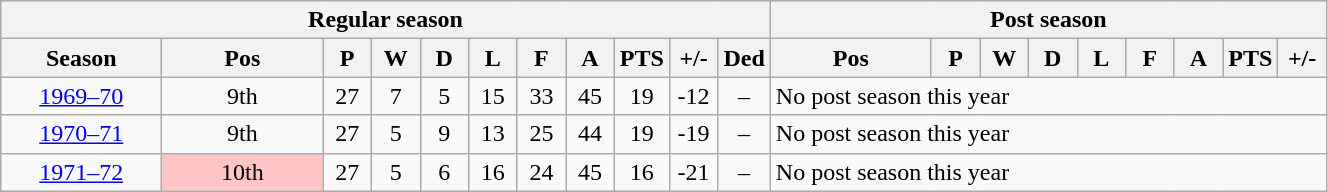<table class="wikitable">
<tr>
<th colspan="11">Regular season</th>
<th colspan="9">Post season</th>
</tr>
<tr>
<th width="100">Season</th>
<th width="100">Pos</th>
<th width="25">P</th>
<th width="25">W</th>
<th width="25">D</th>
<th width="25">L</th>
<th width="25">F</th>
<th width="25">A</th>
<th width="25">PTS</th>
<th width="25">+/-</th>
<th width="25">Ded</th>
<th width="100">Pos</th>
<th width="25">P</th>
<th width="25">W</th>
<th width="25">D</th>
<th width="25">L</th>
<th width="25">F</th>
<th width="25">A</th>
<th width="25">PTS</th>
<th width="25">+/-</th>
</tr>
<tr>
<td align="center"><a href='#'>1969–70</a></td>
<td align="center">9th</td>
<td align="center">27</td>
<td align="center">7</td>
<td align="center">5</td>
<td align="center">15</td>
<td align="center">33</td>
<td align="center">45</td>
<td align="center">19</td>
<td align="center">-12</td>
<td align="center">–</td>
<td colspan="9">No post season this year</td>
</tr>
<tr>
<td align="center"><a href='#'>1970–71</a></td>
<td align="center">9th</td>
<td align="center">27</td>
<td align="center">5</td>
<td align="center">9</td>
<td align="center">13</td>
<td align="center">25</td>
<td align="center">44</td>
<td align="center">19</td>
<td align="center">-19</td>
<td align="center">–</td>
<td colspan="9">No post season this year</td>
</tr>
<tr>
<td align="center"><a href='#'>1971–72</a></td>
<td align="center" bgcolor="#ffc5c5">10th</td>
<td align="center">27</td>
<td align="center">5</td>
<td align="center">6</td>
<td align="center">16</td>
<td align="center">24</td>
<td align="center">45</td>
<td align="center">16</td>
<td align="center">-21</td>
<td align="center">–</td>
<td colspan="9">No post season this year</td>
</tr>
</table>
